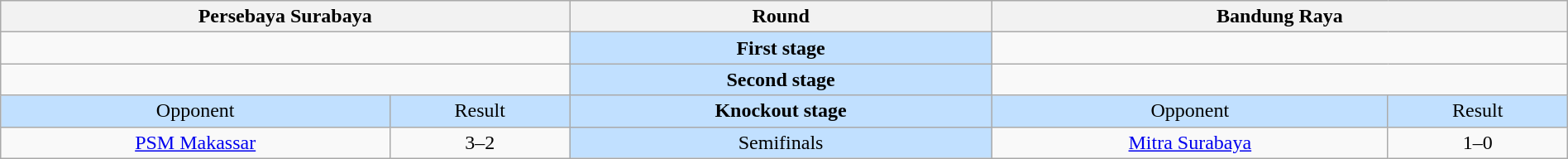<table class="wikitable" width="100%" style="text-align:center">
<tr>
<th colspan="2" style="width:1*">Persebaya Surabaya</th>
<th><strong>Round</strong></th>
<th colspan="2" style="width:1*">Bandung Raya</th>
</tr>
<tr>
<td colspan="2" align="center"><br></td>
<td bgcolor="#c1e0ff"><strong>First stage</strong></td>
<td colspan="2" align="center"><br></td>
</tr>
<tr>
<td colspan="2" align="center"><br></td>
<td bgcolor="#c1e0ff"><strong>Second stage</strong></td>
<td colspan="2" align="center"><br></td>
</tr>
<tr valign="top" bgcolor="#c1e0ff">
<td>Opponent</td>
<td>Result</td>
<td bgcolor="#c1e0ff"><strong>Knockout stage</strong></td>
<td>Opponent</td>
<td>Result</td>
</tr>
<tr>
<td><a href='#'>PSM Makassar</a></td>
<td>3–2</td>
<td bgcolor="#c1e0ff">Semifinals</td>
<td><a href='#'>Mitra Surabaya</a></td>
<td>1–0</td>
</tr>
</table>
